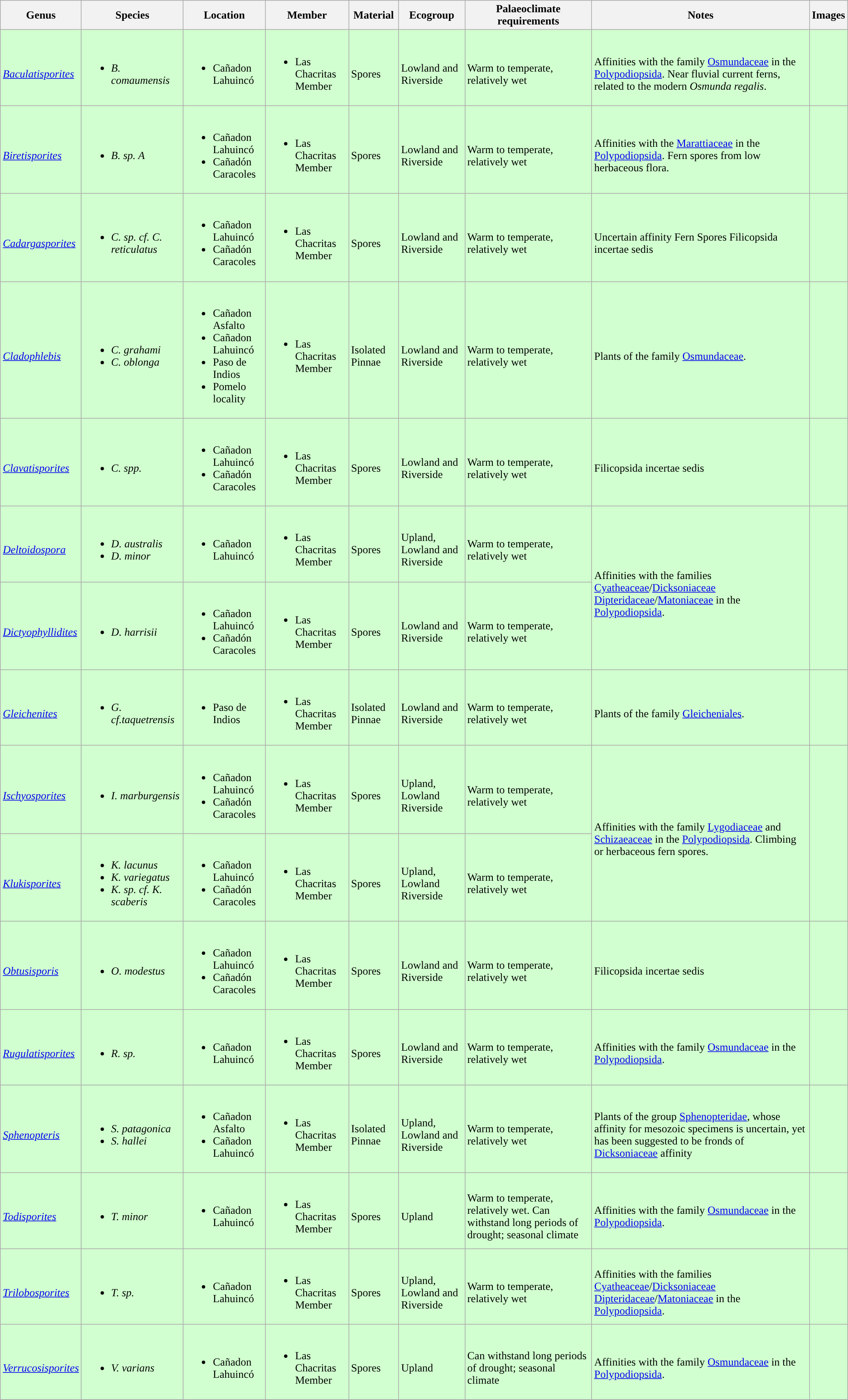<table class="wikitable sortable">
<tr>
<th>Genus</th>
<th>Species</th>
<th>Location</th>
<th>Member</th>
<th>Material</th>
<th>Ecogroup</th>
<th>Palaeoclimate requirements</th>
<th>Notes</th>
<th>Images</th>
</tr>
<tr>
<td style="background:#D1FFCF;"><br><em><a href='#'>Baculatisporites</a></em></td>
<td style="background:#D1FFCF;"><br><ul><li><em>B. comaumensis</em></li></ul></td>
<td style="background:#D1FFCF;"><br><ul><li>Cañadon Lahuincó</li></ul></td>
<td style="background:#D1FFCF;"><br><ul><li>Las Chacritas Member</li></ul></td>
<td style="background:#D1FFCF;"><br>Spores</td>
<td style="background:#D1FFCF;"><br>Lowland and Riverside</td>
<td style="background:#D1FFCF;"><br>Warm to temperate, relatively wet</td>
<td style="background:#D1FFCF;"><br>Affinities with the family <a href='#'>Osmundaceae</a> in the <a href='#'>Polypodiopsida</a>. Near fluvial current ferns, related to the modern <em>Osmunda regalis</em>.</td>
<td style="background:#D1FFCF;"><br></td>
</tr>
<tr>
<td style="background:#D1FFCF;"><br><em><a href='#'>Biretisporites</a></em></td>
<td style="background:#D1FFCF;"><br><ul><li><em>B. sp. A</em></li></ul></td>
<td style="background:#D1FFCF;"><br><ul><li>Cañadon Lahuincó</li><li>Cañadón Caracoles</li></ul></td>
<td style="background:#D1FFCF;"><br><ul><li>Las Chacritas Member</li></ul></td>
<td style="background:#D1FFCF;"><br>Spores</td>
<td style="background:#D1FFCF;"><br>Lowland and Riverside</td>
<td style="background:#D1FFCF;"><br>Warm to temperate, relatively wet</td>
<td style="background:#D1FFCF;"><br>Affinities with the <a href='#'>Marattiaceae</a> in the <a href='#'>Polypodiopsida</a>. Fern spores from low herbaceous flora.</td>
<td style="background:#D1FFCF;"><br></td>
</tr>
<tr>
<td style="background:#D1FFCF;"><br><em><a href='#'>Cadargasporites</a></em></td>
<td style="background:#D1FFCF;"><br><ul><li><em>C. sp. cf. C. reticulatus</em></li></ul></td>
<td style="background:#D1FFCF;"><br><ul><li>Cañadon Lahuincó</li><li>Cañadón Caracoles</li></ul></td>
<td style="background:#D1FFCF;"><br><ul><li>Las Chacritas Member</li></ul></td>
<td style="background:#D1FFCF;"><br>Spores</td>
<td style="background:#D1FFCF;"><br>Lowland and Riverside</td>
<td style="background:#D1FFCF;"><br>Warm to temperate, relatively wet</td>
<td style="background:#D1FFCF;"><br>Uncertain affinity Fern Spores
Filicopsida incertae sedis</td>
<td style="background:#D1FFCF;"></td>
</tr>
<tr>
<td style="background:#D1FFCF;"><br><em><a href='#'>Cladophlebis</a></em></td>
<td style="background:#D1FFCF;"><br><ul><li><em>C. grahami</em></li><li><em>C. oblonga</em></li></ul></td>
<td style="background:#D1FFCF;"><br><ul><li>Cañadon Asfalto</li><li>Cañadon Lahuincó</li><li>Paso de Indios</li><li>Pomelo locality</li></ul></td>
<td style="background:#D1FFCF;"><br><ul><li>Las Chacritas Member</li></ul></td>
<td style="background:#D1FFCF;"><br>Isolated Pinnae</td>
<td style="background:#D1FFCF;"><br>Lowland and Riverside</td>
<td style="background:#D1FFCF;"><br>Warm to temperate, relatively wet</td>
<td style="background:#D1FFCF;"><br>Plants of the family <a href='#'>Osmundaceae</a>.</td>
<td style="background:#D1FFCF;"><br></td>
</tr>
<tr>
<td style="background:#D1FFCF;"><br><em><a href='#'>Clavatisporites</a></em></td>
<td style="background:#D1FFCF;"><br><ul><li><em>C. spp.</em></li></ul></td>
<td style="background:#D1FFCF;"><br><ul><li>Cañadon Lahuincó</li><li>Cañadón Caracoles</li></ul></td>
<td style="background:#D1FFCF;"><br><ul><li>Las Chacritas Member</li></ul></td>
<td style="background:#D1FFCF;"><br>Spores</td>
<td style="background:#D1FFCF;"><br>Lowland and Riverside</td>
<td style="background:#D1FFCF;"><br>Warm to temperate, relatively wet</td>
<td style="background:#D1FFCF;"><br>Filicopsida incertae sedis</td>
<td style="background:#D1FFCF;"></td>
</tr>
<tr>
<td style="background:#D1FFCF;"><br><em><a href='#'>Deltoidospora</a></em></td>
<td style="background:#D1FFCF;"><br><ul><li><em>D. australis</em></li><li><em>D. minor</em></li></ul></td>
<td style="background:#D1FFCF;"><br><ul><li>Cañadon Lahuincó</li></ul></td>
<td style="background:#D1FFCF;"><br><ul><li>Las Chacritas Member</li></ul></td>
<td style="background:#D1FFCF;"><br>Spores</td>
<td style="background:#D1FFCF;"><br>Upland, Lowland and Riverside</td>
<td style="background:#D1FFCF;"><br>Warm to temperate, relatively wet</td>
<td style="background:#D1FFCF;" rowspan="2"><br>Affinities with the families <a href='#'>Cyatheaceae</a>/<a href='#'>Dicksoniaceae</a> <a href='#'>Dipteridaceae</a>/<a href='#'>Matoniaceae</a> in the <a href='#'>Polypodiopsida</a>.</td>
<td style="background:#D1FFCF;" rowspan="2"></td>
</tr>
<tr>
<td style="background:#D1FFCF;"><br><em><a href='#'>Dictyophyllidites</a></em></td>
<td style="background:#D1FFCF;"><br><ul><li><em>D. harrisii</em></li></ul></td>
<td style="background:#D1FFCF;"><br><ul><li>Cañadon Lahuincó</li><li>Cañadón Caracoles</li></ul></td>
<td style="background:#D1FFCF;"><br><ul><li>Las Chacritas Member</li></ul></td>
<td style="background:#D1FFCF;"><br>Spores</td>
<td style="background:#D1FFCF;"><br>Lowland and Riverside</td>
<td style="background:#D1FFCF;"><br>Warm to temperate, relatively wet</td>
</tr>
<tr>
<td style="background:#D1FFCF;"><br><em><a href='#'>Gleichenites</a></em></td>
<td style="background:#D1FFCF;"><br><ul><li><em>G. cf.taquetrensis</em></li></ul></td>
<td style="background:#D1FFCF;"><br><ul><li>Paso de Indios</li></ul></td>
<td style="background:#D1FFCF;"><br><ul><li>Las Chacritas Member</li></ul></td>
<td style="background:#D1FFCF;"><br>Isolated Pinnae</td>
<td style="background:#D1FFCF;"><br>Lowland and Riverside</td>
<td style="background:#D1FFCF;"><br>Warm to temperate, relatively wet</td>
<td style="background:#D1FFCF;"><br>Plants of the family <a href='#'>Gleicheniales</a>.</td>
<td style="background:#D1FFCF;"></td>
</tr>
<tr>
<td style="background:#D1FFCF;"><br><em><a href='#'>Ischyosporites</a></em></td>
<td style="background:#D1FFCF;"><br><ul><li><em>I. marburgensis</em></li></ul></td>
<td style="background:#D1FFCF;"><br><ul><li>Cañadon Lahuincó</li><li>Cañadón Caracoles</li></ul></td>
<td style="background:#D1FFCF;"><br><ul><li>Las Chacritas Member</li></ul></td>
<td style="background:#D1FFCF;"><br>Spores</td>
<td style="background:#D1FFCF;"><br>Upland, Lowland Riverside</td>
<td style="background:#D1FFCF;"><br>Warm to temperate, relatively wet</td>
<td style="background:#D1FFCF;" rowspan="2"><br>Affinities with the family <a href='#'>Lygodiaceae</a> and <a href='#'>Schizaeaceae</a> in the <a href='#'>Polypodiopsida</a>. Climbing or herbaceous fern spores.</td>
<td style="background:#D1FFCF;" rowspan="2"><br></td>
</tr>
<tr>
<td style="background:#D1FFCF;"><br><em><a href='#'>Klukisporites</a></em></td>
<td style="background:#D1FFCF;"><br><ul><li><em>K. lacunus</em></li><li><em>K. variegatus</em></li><li><em>K. sp. cf. K. scaberis</em></li></ul></td>
<td style="background:#D1FFCF;"><br><ul><li>Cañadon Lahuincó</li><li>Cañadón Caracoles</li></ul></td>
<td style="background:#D1FFCF;"><br><ul><li>Las Chacritas Member</li></ul></td>
<td style="background:#D1FFCF;"><br>Spores</td>
<td style="background:#D1FFCF;"><br>Upland, Lowland Riverside</td>
<td style="background:#D1FFCF;"><br>Warm to temperate, relatively wet</td>
</tr>
<tr>
<td style="background:#D1FFCF;"><br><em><a href='#'>Obtusisporis</a></em></td>
<td style="background:#D1FFCF;"><br><ul><li><em>O. modestus</em></li></ul></td>
<td style="background:#D1FFCF;"><br><ul><li>Cañadon Lahuincó</li><li>Cañadón Caracoles</li></ul></td>
<td style="background:#D1FFCF;"><br><ul><li>Las Chacritas Member</li></ul></td>
<td style="background:#D1FFCF;"><br>Spores</td>
<td style="background:#D1FFCF;"><br>Lowland and Riverside</td>
<td style="background:#D1FFCF;"><br>Warm to temperate, relatively wet</td>
<td style="background:#D1FFCF;"><br>Filicopsida incertae sedis</td>
<td style="background:#D1FFCF;"></td>
</tr>
<tr>
<td style="background:#D1FFCF;"><br><em><a href='#'>Rugulatisporites</a></em></td>
<td style="background:#D1FFCF;"><br><ul><li><em>R. sp.</em></li></ul></td>
<td style="background:#D1FFCF;"><br><ul><li>Cañadon Lahuincó</li></ul></td>
<td style="background:#D1FFCF;"><br><ul><li>Las Chacritas Member</li></ul></td>
<td style="background:#D1FFCF;"><br>Spores</td>
<td style="background:#D1FFCF;"><br>Lowland and Riverside</td>
<td style="background:#D1FFCF;"><br>Warm to temperate, relatively wet</td>
<td style="background:#D1FFCF;"><br>Affinities with the family <a href='#'>Osmundaceae</a> in the <a href='#'>Polypodiopsida</a>.</td>
<td style="background:#D1FFCF;"></td>
</tr>
<tr>
<td style="background:#D1FFCF;"><br><em><a href='#'>Sphenopteris</a></em></td>
<td style="background:#D1FFCF;"><br><ul><li><em>S. patagonica</em></li><li><em>S. hallei</em></li></ul></td>
<td style="background:#D1FFCF;"><br><ul><li>Cañadon Asfalto</li><li>Cañadon Lahuincó</li></ul></td>
<td style="background:#D1FFCF;"><br><ul><li>Las Chacritas Member</li></ul></td>
<td style="background:#D1FFCF;"><br>Isolated Pinnae</td>
<td style="background:#D1FFCF;"><br>Upland, Lowland and Riverside</td>
<td style="background:#D1FFCF;"><br>Warm to temperate, relatively wet</td>
<td style="background:#D1FFCF;"><br>Plants of the group <a href='#'>Sphenopteridae</a>, whose affinity for mesozoic specimens is uncertain, yet has been suggested to be fronds of <a href='#'>Dicksoniaceae</a> affinity</td>
<td style="background:#D1FFCF;"><br></td>
</tr>
<tr>
<td style="background:#D1FFCF;"><br><em><a href='#'>Todisporites</a></em></td>
<td style="background:#D1FFCF;"><br><ul><li><em>T. minor</em></li></ul></td>
<td style="background:#D1FFCF;"><br><ul><li>Cañadon Lahuincó</li></ul></td>
<td style="background:#D1FFCF;"><br><ul><li>Las Chacritas Member</li></ul></td>
<td style="background:#D1FFCF;"><br>Spores</td>
<td style="background:#D1FFCF;"><br>Upland</td>
<td style="background:#D1FFCF;"><br>Warm to temperate, relatively wet. Can withstand long periods of drought; seasonal climate</td>
<td style="background:#D1FFCF;"><br>Affinities with the family <a href='#'>Osmundaceae</a> in the <a href='#'>Polypodiopsida</a>.</td>
<td style="background:#D1FFCF;"></td>
</tr>
<tr>
<td style="background:#D1FFCF;"><br><em><a href='#'>Trilobosporites</a></em></td>
<td style="background:#D1FFCF;"><br><ul><li><em>T. sp.</em></li></ul></td>
<td style="background:#D1FFCF;"><br><ul><li>Cañadon Lahuincó</li></ul></td>
<td style="background:#D1FFCF;"><br><ul><li>Las Chacritas Member</li></ul></td>
<td style="background:#D1FFCF;"><br>Spores</td>
<td style="background:#D1FFCF;"><br>Upland, Lowland and Riverside</td>
<td style="background:#D1FFCF;"><br>Warm to temperate, relatively wet</td>
<td style="background:#D1FFCF;"><br>Affinities with the families <a href='#'>Cyatheaceae</a>/<a href='#'>Dicksoniaceae</a> <a href='#'>Dipteridaceae</a>/<a href='#'>Matoniaceae</a> in the <a href='#'>Polypodiopsida</a>.</td>
<td style="background:#D1FFCF;"></td>
</tr>
<tr>
<td style="background:#D1FFCF;"><br><em><a href='#'>Verrucosisporites</a></em></td>
<td style="background:#D1FFCF;"><br><ul><li><em>V. varians</em></li></ul></td>
<td style="background:#D1FFCF;"><br><ul><li>Cañadon Lahuincó</li></ul></td>
<td style="background:#D1FFCF;"><br><ul><li>Las Chacritas Member</li></ul></td>
<td style="background:#D1FFCF;"><br>Spores</td>
<td style="background:#D1FFCF;"><br>Upland</td>
<td style="background:#D1FFCF;"><br>Can withstand long periods of drought; seasonal climate</td>
<td style="background:#D1FFCF;"><br>Affinities with the family <a href='#'>Osmundaceae</a> in the <a href='#'>Polypodiopsida</a>.</td>
<td style="background:#D1FFCF;"></td>
</tr>
<tr>
</tr>
</table>
